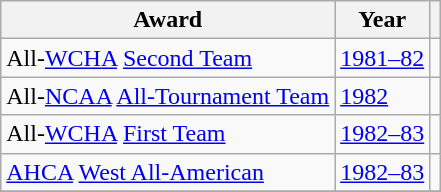<table class="wikitable">
<tr>
<th>Award</th>
<th>Year</th>
<th></th>
</tr>
<tr>
<td>All-<a href='#'>WCHA</a> <a href='#'>Second Team</a></td>
<td><a href='#'>1981–82</a></td>
<td></td>
</tr>
<tr>
<td>All-<a href='#'>NCAA</a> <a href='#'>All-Tournament Team</a></td>
<td><a href='#'>1982</a></td>
<td></td>
</tr>
<tr>
<td>All-<a href='#'>WCHA</a> <a href='#'>First Team</a></td>
<td><a href='#'>1982–83</a></td>
<td></td>
</tr>
<tr>
<td><a href='#'>AHCA</a> <a href='#'>West All-American</a></td>
<td><a href='#'>1982–83</a></td>
<td></td>
</tr>
<tr>
</tr>
</table>
